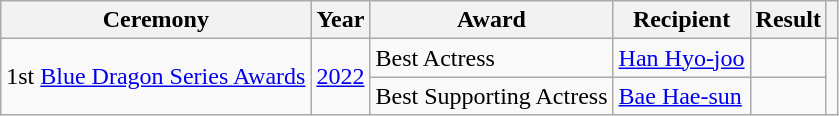<table class="wikitable">
<tr>
<th>Ceremony</th>
<th>Year</th>
<th>Award</th>
<th>Recipient</th>
<th>Result</th>
<th></th>
</tr>
<tr>
<td rowspan="2">1st <a href='#'>Blue Dragon Series Awards</a></td>
<td rowspan="2"><a href='#'>2022</a></td>
<td>Best Actress</td>
<td><a href='#'>Han Hyo-joo</a></td>
<td></td>
<td rowspan="2"></td>
</tr>
<tr>
<td>Best Supporting Actress</td>
<td><a href='#'>Bae Hae-sun</a></td>
<td></td>
</tr>
</table>
